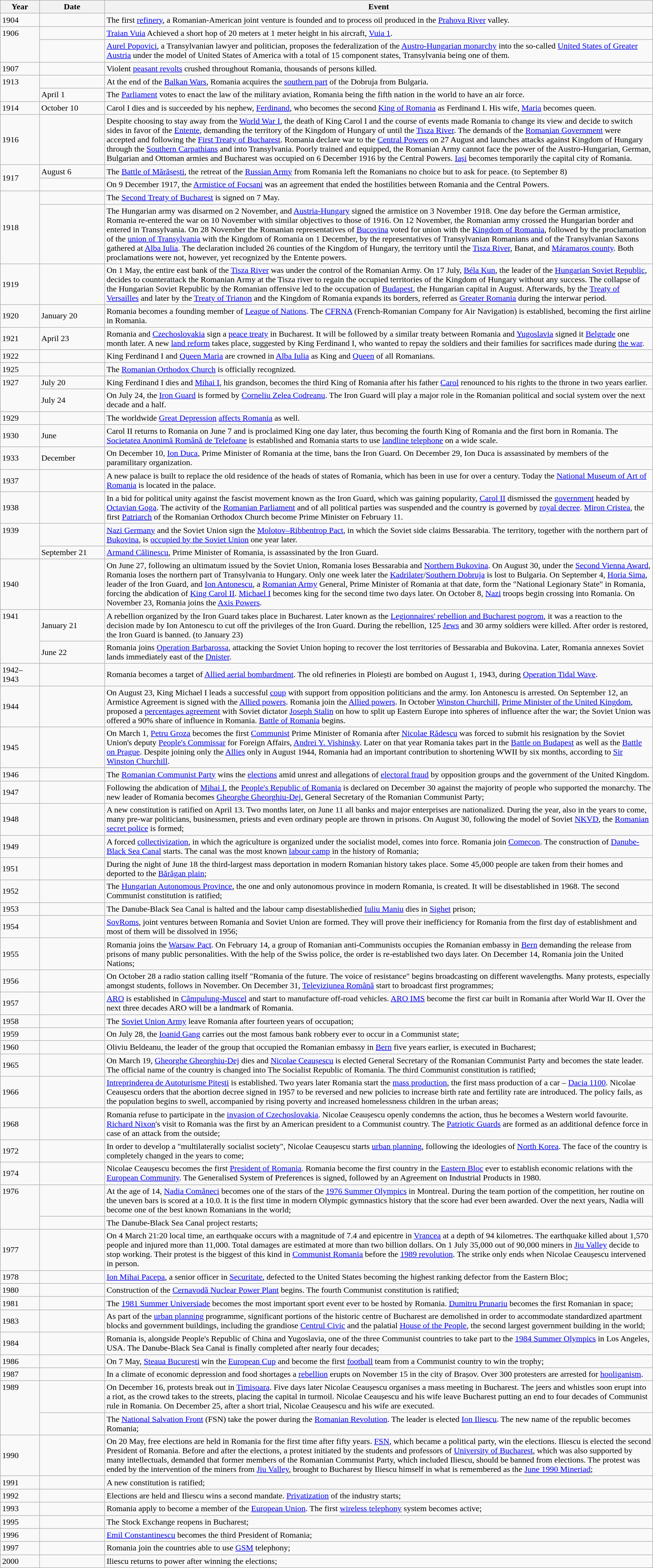<table class="wikitable" width="100%">
<tr>
<th style="width:6%">Year</th>
<th style="width:10%">Date</th>
<th>Event</th>
</tr>
<tr>
<td>1904</td>
<td></td>
<td>The first <a href='#'>refinery</a>, a Romanian-American joint venture is founded and to process oil produced in the <a href='#'>Prahova River</a> valley.</td>
</tr>
<tr>
<td rowspan="2" valign="top">1906</td>
<td></td>
<td><a href='#'>Traian Vuia</a> Achieved a short hop of 20 meters at 1 meter height in his aircraft, <a href='#'>Vuia 1</a>.</td>
</tr>
<tr>
<td></td>
<td><a href='#'>Aurel Popovici</a>, a Transylvanian lawyer and politician, proposes the federalization of the <a href='#'>Austro-Hungarian monarchy</a> into the so-called <a href='#'>United States of Greater Austria</a> under the model of United States of America with a total of 15 component states, Transylvania being one of them.</td>
</tr>
<tr>
<td>1907</td>
<td></td>
<td>Violent <a href='#'>peasant revolts</a> crushed throughout Romania, thousands of persons killed.</td>
</tr>
<tr>
<td rowspan="2" valign="top">1913</td>
<td></td>
<td>At the end of the <a href='#'>Balkan Wars</a>, Romania acquires the <a href='#'>southern part</a> of the Dobruja from Bulgaria.</td>
</tr>
<tr>
<td>April 1</td>
<td>The <a href='#'>Parliament</a> votes to enact the law of the military aviation, Romania being the fifth nation in the world to have an air force.</td>
</tr>
<tr>
<td valign="top">1914</td>
<td>October 10</td>
<td>Carol I dies and is succeeded by his nephew, <a href='#'>Ferdinand</a>, who becomes the second <a href='#'>King of Romania</a> as Ferdinand I. His wife, <a href='#'>Maria</a> becomes queen.</td>
</tr>
<tr>
<td>1916</td>
<td></td>
<td>Despite choosing to stay away from the <a href='#'>World War I</a>, the death of King Carol I and the course of events made Romania to change its view and decide to switch sides in favor of the <a href='#'>Entente</a>, demanding the territory of the Kingdom of Hungary of until the <a href='#'>Tisza River</a>. The demands of the <a href='#'>Romanian Government</a> were accepted and following the <a href='#'>First Treaty of Bucharest</a>. Romania declare war to the <a href='#'>Central Powers</a> on 27 August and launches attacks against Kingdom of Hungary through the <a href='#'>Southern Carpathians</a> and into Transylvania. Poorly trained and equipped, the Romanian Army cannot face the power of the Austro-Hungarian, German, Bulgarian and Ottoman armies and Bucharest was occupied on 6 December 1916 by the Central Powers. <a href='#'>Iași</a> becomes temporarily the capital city of Romania.</td>
</tr>
<tr>
<td rowspan="2">1917</td>
<td>August 6</td>
<td>The <a href='#'>Battle of Mărășești</a>, the retreat of the <a href='#'>Russian Army</a> from Romania left the Romanians no choice but to ask for peace. (to September 8)</td>
</tr>
<tr>
<td></td>
<td>On 9 December 1917, the <a href='#'>Armistice of Focsani</a> was an agreement that ended the hostilities between Romania and the Central Powers.</td>
</tr>
<tr>
<td rowspan="2">1918</td>
<td></td>
<td>The <a href='#'>Second Treaty of Bucharest</a> is signed on 7 May.</td>
</tr>
<tr>
<td></td>
<td>The Hungarian army was disarmed on 2 November, and <a href='#'>Austria-Hungary</a> signed the armistice on 3 November 1918. One day before the German armistice, Romania re-entered the war on 10 November with similar objectives to those of 1916. On 12 November, the Romanian army crossed the Hungarian border and entered in Transylvania. On 28 November the Romanian representatives of <a href='#'>Bucovina</a> voted for union with the <a href='#'>Kingdom of Romania</a>, followed by the proclamation of the <a href='#'>union of Transylvania</a> with the Kingdom of Romania on 1 December, by the representatives of Transylvanian Romanians and of the Transylvanian Saxons gathered at <a href='#'>Alba Iulia</a>. The declaration included 26 counties of the Kingdom of Hungary, the territory until the <a href='#'>Tisza River</a>, Banat, and <a href='#'>Máramaros county</a>. Both proclamations were not, however, yet recognized by the Entente powers.</td>
</tr>
<tr>
<td>1919</td>
<td></td>
<td>On 1 May, the entire east bank of the <a href='#'>Tisza River</a> was under the control of the Romanian Army. On 17 July, <a href='#'>Béla Kun</a>, the leader of the <a href='#'>Hungarian Soviet Republic</a>, decides to counterattack the Romanian Army at the Tisza river to regain the occupied territories of the Kingdom of Hungary without any success. The collapse of the Hungarian Soviet Republic by the Romanian offensive led to the occupation of <a href='#'>Budapest</a>, the Hungarian capital in August. Afterwards, by the <a href='#'>Treaty of Versailles</a> and later by the <a href='#'>Treaty of Trianon</a> and the Kingdom of Romania expands its borders, referred as <a href='#'>Greater Romania</a> during the interwar period.</td>
</tr>
<tr>
<td>1920</td>
<td>January 20</td>
<td>Romania becomes a founding member of <a href='#'>League of Nations</a>. The <a href='#'>CFRNA</a> (French-Romanian Company for Air Navigation) is established, becoming the first airline in Romania.</td>
</tr>
<tr>
<td>1921</td>
<td>April 23</td>
<td>Romania and <a href='#'>Czechoslovakia</a> sign a <a href='#'>peace treaty</a> in Bucharest. It will be followed by a similar treaty between Romania and <a href='#'>Yugoslavia</a> signed it <a href='#'>Belgrade</a> one month later. A new <a href='#'>land reform</a> takes place, suggested by King Ferdinand I, who wanted to repay the soldiers and their families for sacrifices made during <a href='#'>the war</a>.</td>
</tr>
<tr>
<td>1922</td>
<td></td>
<td>King Ferdinand I and <a href='#'>Queen Maria</a> are crowned in <a href='#'>Alba Iulia</a> as King and <a href='#'>Queen</a> of all Romanians.</td>
</tr>
<tr>
<td>1925</td>
<td></td>
<td>The <a href='#'>Romanian Orthodox Church</a> is officially recognized.</td>
</tr>
<tr>
<td rowspan="2" valign="top">1927</td>
<td>July 20</td>
<td>King Ferdinand I dies and <a href='#'>Mihai I</a>, his grandson, becomes the third King of Romania after his father <a href='#'>Carol</a> renounced to his rights to the throne in two years earlier.</td>
</tr>
<tr>
<td>July 24</td>
<td>On July 24, the <a href='#'>Iron Guard</a> is formed by <a href='#'>Corneliu Zelea Codreanu</a>. The Iron Guard will play a major role in the Romanian political and social system over the next decade and a half.</td>
</tr>
<tr>
<td>1929</td>
<td></td>
<td>The worldwide <a href='#'>Great Depression</a> <a href='#'>affects Romania</a> as well.</td>
</tr>
<tr>
<td>1930</td>
<td>June</td>
<td>Carol II returns to Romania on June 7 and is proclaimed King one day later, thus becoming the fourth King of Romania and the first born in Romania. The <a href='#'>Societatea Anonimă Română de Telefoane</a> is established and Romania starts to use <a href='#'>landline telephone</a> on a wide scale.</td>
</tr>
<tr>
<td>1933</td>
<td>December</td>
<td>On December 10, <a href='#'>Ion Duca</a>, Prime Minister of Romania at the time, bans the Iron Guard. On December 29, Ion Duca is assassinated by members of the paramilitary organization.</td>
</tr>
<tr>
<td>1937</td>
<td></td>
<td>A new palace is built to replace the old residence of the heads of states of Romania, which has been in use for over a century. Today the <a href='#'>National Museum of Art of Romania</a> is located in the palace.</td>
</tr>
<tr>
<td>1938</td>
<td></td>
<td>In a bid for political unity against the fascist movement known as the Iron Guard, which was gaining popularity, <a href='#'>Carol II</a> dismissed the <a href='#'>government</a> headed by <a href='#'>Octavian Goga</a>. The activity of the <a href='#'>Romanian Parliament</a> and of all political parties was suspended and the country is governed by <a href='#'>royal decree</a>. <a href='#'>Miron Cristea</a>, the first <a href='#'>Patriarch</a> of the Romanian Orthodox Church become Prime Minister on February 11.</td>
</tr>
<tr>
<td rowspan="2" valign="top">1939</td>
<td></td>
<td><a href='#'>Nazi Germany</a> and the Soviet Union sign the <a href='#'>Molotov–Ribbentrop Pact</a>, in which the Soviet side claims Bessarabia. The territory, together with the northern part of <a href='#'>Bukovina</a>, is <a href='#'>occupied by the Soviet Union</a> one year later.</td>
</tr>
<tr>
<td>September 21</td>
<td><a href='#'>Armand Călinescu</a>, Prime Minister of Romania, is assassinated by the Iron Guard.</td>
</tr>
<tr>
<td>1940</td>
<td></td>
<td>On June 27, following an ultimatum issued by the Soviet Union, Romania loses Bessarabia and <a href='#'>Northern Bukovina</a>. On August 30, under the <a href='#'>Second Vienna Award</a>, Romania loses the northern part of Transylvania to Hungary. Only one week later the <a href='#'>Kadrilater</a>/<a href='#'>Southern Dobruja</a> is lost to Bulgaria. On September 4, <a href='#'>Horia Sima</a>, leader of the Iron Guard, and <a href='#'>Ion Antonescu</a>, a <a href='#'>Romanian Army</a> General, Prime Minister of Romania at that date, form the "National Legionary State" in Romania, forcing the abdication of <a href='#'>King Carol II</a>. <a href='#'>Michael I</a> becomes king for the second time two days later. On October 8, <a href='#'>Nazi</a> troops begin crossing into Romania. On November 23, Romania joins the <a href='#'>Axis Powers</a>.</td>
</tr>
<tr>
<td rowspan="2" valign="top">1941</td>
<td>January 21</td>
<td>A rebellion organized by the Iron Guard takes place in Bucharest. Later known as the <a href='#'>Legionnaires' rebellion and Bucharest pogrom</a>, it was a reaction to the decision made by Ion Antonescu to cut off the privileges of the Iron Guard. During the rebellion, 125 <a href='#'>Jews</a> and 30 army soldiers were killed. After order is restored, the Iron Guard is banned. (to January 23)</td>
</tr>
<tr>
<td>June 22</td>
<td>Romania joins <a href='#'>Operation Barbarossa</a>, attacking the Soviet Union hoping to recover the lost territories of Bessarabia and Bukovina. Later, Romania annexes Soviet lands immediately east of the <a href='#'>Dnister</a>.</td>
</tr>
<tr>
<td>1942–1943</td>
<td></td>
<td>Romania becomes a target of <a href='#'>Allied aerial bombardment</a>. The old refineries in Ploiești are bombed on August 1, 1943, during <a href='#'>Operation Tidal Wave</a>.</td>
</tr>
<tr>
<td>1944</td>
<td></td>
<td>On August 23, King Michael I leads a successful <a href='#'>coup</a> with support from opposition politicians and the army. Ion Antonescu is arrested. On September 12, an Armistice Agreement is signed with the <a href='#'>Allied powers</a>. Romania join the <a href='#'>Allied powers</a>. In October <a href='#'>Winston Churchill</a>, <a href='#'>Prime Minister of the United Kingdom</a>, proposed a <a href='#'>percentages agreement</a> with Soviet dictator <a href='#'>Joseph Stalin</a> on how to split up Eastern Europe into spheres of influence after the war;  the Soviet Union was offered a 90% share of influence in Romania. <a href='#'>Battle of Romania</a> begins.</td>
</tr>
<tr>
<td>1945</td>
<td></td>
<td>On March 1, <a href='#'>Petru Groza</a> becomes the first <a href='#'>Communist</a> Prime Minister of Romania after <a href='#'>Nicolae Rădescu</a> was forced to submit his resignation by the Soviet Union's deputy <a href='#'>People's Commissar</a> for Foreign Affairs, <a href='#'>Andrei Y. Vishinsky</a>. Later on that year Romania takes part in the <a href='#'>Battle on Budapest</a> as well as the <a href='#'>Battle on Prague</a>. Despite joining only the <a href='#'>Allies</a> only in August 1944, Romania had an important contribution to shortening WWII by six months, according to <a href='#'>Sir Winston Churchill</a>.</td>
</tr>
<tr>
<td>1946</td>
<td></td>
<td>The <a href='#'>Romanian Communist Party</a> wins the <a href='#'>elections</a> amid unrest and allegations of <a href='#'>electoral fraud</a> by opposition groups and the government of the United Kingdom.</td>
</tr>
<tr>
<td>1947</td>
<td></td>
<td>Following the abdication of <a href='#'>Mihai I</a>, the <a href='#'>People's Republic of Romania</a> is declared on December 30 against the majority of people who supported the monarchy. The new leader of Romania becomes <a href='#'>Gheorghe Gheorghiu-Dej</a>, General Secretary of the Romanian Communist Party;</td>
</tr>
<tr>
<td>1948</td>
<td></td>
<td>A new constitution is ratified on April 13. Two months later, on June 11 all banks and major enterprises are nationalized. During the year, also in the years to come, many pre-war politicians, businessmen, priests and even ordinary people are thrown in prisons. On August 30, following the model of Soviet <a href='#'>NKVD</a>, the <a href='#'>Romanian secret police</a> is formed;</td>
</tr>
<tr>
<td>1949</td>
<td></td>
<td>A forced <a href='#'>collectivization</a>, in which the agriculture is organized under the socialist model, comes into force. Romania join <a href='#'>Comecon</a>. The construction of <a href='#'>Danube-Black Sea Canal</a> starts. The canal was the most known <a href='#'>labour camp</a> in the history of Romania;</td>
</tr>
<tr>
<td>1951</td>
<td></td>
<td>During the night of June 18 the third-largest mass deportation in modern Romanian history takes place. Some 45,000 people are taken from their homes and deported to the <a href='#'>Bărăgan plain</a>;</td>
</tr>
<tr>
<td>1952</td>
<td></td>
<td>The <a href='#'>Hungarian Autonomous Province</a>, the one and only autonomous province in modern Romania, is created. It will be disestablished in 1968. The second Communist constitution is ratified;</td>
</tr>
<tr>
<td>1953</td>
<td></td>
<td>The Danube-Black Sea Canal is halted and the labour camp disestablishedied <a href='#'>Iuliu Maniu</a> dies in <a href='#'>Sighet</a> prison;</td>
</tr>
<tr>
<td>1954</td>
<td></td>
<td><a href='#'>SovRoms</a>, joint ventures between Romania and Soviet Union are formed. They will prove their inefficiency for Romania from the first day of establishment and most of them will be dissolved in 1956;</td>
</tr>
<tr>
<td>1955</td>
<td></td>
<td>Romania joins the <a href='#'>Warsaw Pact</a>. On February 14, a group of Romanian anti-Communists occupies the Romanian embassy in <a href='#'>Bern</a> demanding the release from prisons of many public personalities. With the help of the Swiss police, the order is re-established two days later. On December 14, Romania join the United Nations;</td>
</tr>
<tr>
<td>1956</td>
<td></td>
<td>On October 28 a radio station calling itself "Romania of the future. The voice of resistance" begins broadcasting on different wavelengths. Many protests, especially amongst students, follows in November. On December 31, <a href='#'>Televiziunea Română</a> start to broadcast first programmes;</td>
</tr>
<tr>
<td>1957</td>
<td></td>
<td><a href='#'>ARO</a> is established in <a href='#'>Câmpulung-Muscel</a> and start to manufacture off-road vehicles. <a href='#'>ARO IMS</a> become the first car built in Romania after World War II. Over the next three decades ARO will be a landmark of Romania.</td>
</tr>
<tr>
<td>1958</td>
<td></td>
<td>The <a href='#'>Soviet Union Army</a> leave Romania after fourteen years of occupation;</td>
</tr>
<tr>
<td>1959</td>
<td></td>
<td>On July 28, the <a href='#'>Ioanid Gang</a> carries out the most famous bank robbery ever to occur in a Communist state;</td>
</tr>
<tr>
<td>1960</td>
<td></td>
<td>Oliviu Beldeanu, the leader of the group that occupied the Romanian embassy in <a href='#'>Bern</a> five years earlier, is executed in Bucharest;</td>
</tr>
<tr>
<td>1965</td>
<td></td>
<td>On March 19, <a href='#'>Gheorghe Gheorghiu-Dej</a> dies and <a href='#'>Nicolae Ceaușescu</a> is elected General Secretary of the Romanian Communist Party and becomes the state leader. The official name of the country is changed into The Socialist Republic of Romania. The third Communist constitution is ratified;</td>
</tr>
<tr>
<td>1966</td>
<td></td>
<td><a href='#'>Intreprinderea de Autoturisme Pitești</a> is established. Two years later Romania start the <a href='#'>mass production</a>, the first mass production of a car – <a href='#'>Dacia 1100</a>. Nicolae Ceaușescu orders that the abortion decree signed in 1957 to be reversed and new policies to increase birth rate and fertility rate are introduced. The policy fails, as the population begins to swell, accompanied by rising poverty and increased homelessness children in the urban areas;</td>
</tr>
<tr>
<td>1968</td>
<td></td>
<td>Romania refuse to participate in the <a href='#'>invasion of Czechoslovakia</a>. Nicolae Ceaușescu openly condemns the action, thus he becomes a Western world favourite. <a href='#'>Richard Nixon</a>'s visit to Romania was the first by an American president to a Communist country. The <a href='#'>Patriotic Guards</a> are formed as an additional defence force in case of an attack from the outside;</td>
</tr>
<tr>
<td>1972</td>
<td></td>
<td>In order to develop a "multilaterally socialist society", Nicolae Ceaușescu starts <a href='#'>urban planning</a>, following the ideologies of <a href='#'>North Korea</a>. The face of the country is completely changed in the years to come;</td>
</tr>
<tr>
<td>1974</td>
<td></td>
<td>Nicolae Ceaușescu becomes the first <a href='#'>President of Romania</a>. Romania become the first country in the <a href='#'>Eastern Bloc</a> ever to establish economic relations with the <a href='#'>European Community</a>. The Generalised System of Preferences is signed, followed by an Agreement on Industrial Products in 1980.</td>
</tr>
<tr>
<td rowspan="2" valign="top">1976</td>
<td></td>
<td>At the age of 14, <a href='#'>Nadia Comăneci</a> becomes one of the stars of the <a href='#'>1976 Summer Olympics</a> in Montreal. During the team portion of the competition, her routine on the uneven bars is scored at a 10.0. It is the first time in modern Olympic gymnastics history that the score had ever been awarded. Over the next years, Nadia will become one of the best known Romanians in the world;</td>
</tr>
<tr>
<td></td>
<td>The Danube-Black Sea Canal project restarts;</td>
</tr>
<tr>
<td>1977</td>
<td></td>
<td>On 4 March 21:20 local time, an earthquake occurs with a magnitude of 7.4 and epicentre in <a href='#'>Vrancea</a> at a depth of 94 kilometres.  The earthquake killed about 1,570 people and injured more than 11,000. Total damages are estimated at more than two billion dollars. On 1 July 35,000 out of 90,000 miners in <a href='#'>Jiu Valley</a> decide to stop working. Their protest is the biggest of this kind in <a href='#'>Communist Romania</a> before the <a href='#'>1989 revolution</a>. The strike only ends when Nicolae Ceaușescu intervened in person.</td>
</tr>
<tr>
<td>1978</td>
<td></td>
<td><a href='#'>Ion Mihai Pacepa</a>, a senior officer in <a href='#'>Securitate</a>, defected to the United States becoming the highest ranking defector from the Eastern Bloc;</td>
</tr>
<tr>
<td>1980</td>
<td></td>
<td>Construction of the <a href='#'>Cernavodă Nuclear Power Plant</a> begins. The fourth Communist constitution is ratified;</td>
</tr>
<tr>
<td>1981</td>
<td></td>
<td>The <a href='#'>1981 Summer Universiade</a> becomes the most important sport event ever to be hosted by Romania. <a href='#'>Dumitru Prunariu</a> becomes the first Romanian in space;</td>
</tr>
<tr>
<td>1983</td>
<td></td>
<td>As part of the <a href='#'>urban planning</a> programme, significant portions of the historic centre of Bucharest are demolished in order to accommodate standardized apartment blocks and government buildings, including the grandiose <a href='#'>Centrul Civic</a> and the palatial <a href='#'>House of the People</a>, the second largest government building in the world;</td>
</tr>
<tr>
<td>1984</td>
<td></td>
<td>Romania is, alongside People's Republic of China and Yugoslavia, one of the three Communist countries to take part to the <a href='#'>1984 Summer Olympics</a> in Los Angeles, USA. The Danube-Black Sea Canal is finally completed after nearly four decades;</td>
</tr>
<tr>
<td>1986</td>
<td></td>
<td>On 7 May, <a href='#'>Steaua București</a> win the <a href='#'>European Cup</a> and become the first <a href='#'>football</a> team from a Communist country to win the trophy;</td>
</tr>
<tr>
<td>1987</td>
<td></td>
<td>In a climate of economic depression and food shortages a <a href='#'>rebellion</a> erupts on November 15 in the city of Brașov. Over 300 protesters are arrested for <a href='#'>hooliganism</a>.</td>
</tr>
<tr>
<td rowspan="2" valign="top">1989</td>
<td></td>
<td>On December 16, protests break out in <a href='#'>Timișoara</a>. Five days later Nicolae Ceaușescu organises a mass meeting in Bucharest. The jeers and whistles soon erupt into a riot, as the crowd takes to the streets, placing the capital in turmoil. Nicolae Ceaușescu and his wife leave Bucharest putting an end to four decades of Communist rule in Romania. On December 25, after a short trial, Nicolae Ceaușescu and his wife are executed.</td>
</tr>
<tr>
<td></td>
<td>The <a href='#'>National Salvation Front</a> (FSN) take the power during the <a href='#'>Romanian Revolution</a>. The leader is elected <a href='#'>Ion Iliescu</a>. The new name of the republic becomes Romania;</td>
</tr>
<tr>
<td>1990</td>
<td></td>
<td>On 20 May, free elections are held in Romania for the first time after fifty years. <a href='#'>FSN</a>, which became a political party, win the elections. Iliescu is elected the second President of Romania. Before and after the elections, a protest initiated by the students and professors of <a href='#'>University of Bucharest</a>, which was also supported by many intellectuals, demanded that former members of the Romanian Communist Party, which included Iliescu, should be banned from elections. The protest was ended by the intervention of the miners from <a href='#'>Jiu Valley</a>, brought to Bucharest by Iliescu himself in what is remembered as the <a href='#'>June 1990 Mineriad</a>;</td>
</tr>
<tr>
<td>1991</td>
<td></td>
<td>A new constitution is ratified;</td>
</tr>
<tr>
<td>1992</td>
<td></td>
<td>Elections are held and Iliescu wins a second mandate. <a href='#'>Privatization</a> of the industry starts;</td>
</tr>
<tr>
<td>1993</td>
<td></td>
<td>Romania apply to become a member of the <a href='#'>European Union</a>. The first <a href='#'>wireless telephony</a> system becomes active;</td>
</tr>
<tr>
<td>1995</td>
<td></td>
<td>The Stock Exchange reopens in Bucharest;</td>
</tr>
<tr>
<td>1996</td>
<td></td>
<td><a href='#'>Emil Constantinescu</a> becomes the third President of Romania;</td>
</tr>
<tr>
<td>1997</td>
<td></td>
<td>Romania join the countries able to use <a href='#'>GSM</a> telephony;</td>
</tr>
<tr>
<td>2000</td>
<td></td>
<td>Iliescu returns to power after winning the elections;</td>
</tr>
</table>
